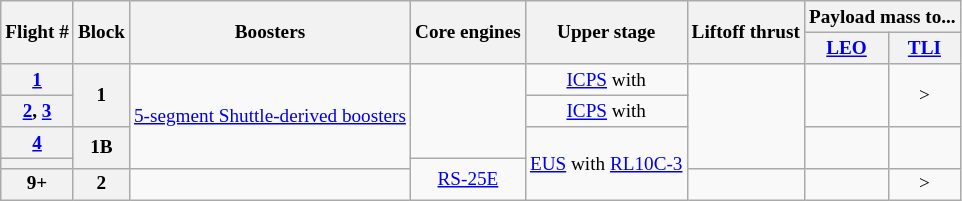<table class="wikitable" style="text-align:center;font-size:80%">
<tr>
<th rowspan=2>Flight #</th>
<th rowspan=2>Block</th>
<th rowspan="2">Boosters</th>
<th rowspan="2">Core engines</th>
<th rowspan=2>Upper stage</th>
<th rowspan=2>Liftoff thrust</th>
<th colspan=2>Payload mass to...</th>
</tr>
<tr>
<th><a href='#'>LEO</a></th>
<th><a href='#'>TLI</a></th>
</tr>
<tr>
<th><a href='#'>1</a></th>
<th rowspan=2>1</th>
<td rowspan="4"><a href='#'>5-segment Shuttle-derived boosters</a></td>
<td rowspan="3"></td>
<td><a href='#'>ICPS</a> with </td>
<td rowspan=4></td>
<td rowspan=2></td>
<td rowspan=2>></td>
</tr>
<tr>
<th><a href='#'>2</a>, <a href='#'>3</a></th>
<td><a href='#'>ICPS</a> with </td>
</tr>
<tr>
<th><a href='#'>4</a></th>
<th rowspan=2>1B</th>
<td rowspan=3><a href='#'>EUS</a> with <a href='#'>RL10C-3</a></td>
<td rowspan=2></td>
<td rowspan=2></td>
</tr>
<tr>
<th></th>
<td rowspan=2><a href='#'>RS-25E</a></td>
</tr>
<tr>
<th>9+</th>
<th>2</th>
<td></td>
<td></td>
<td></td>
<td>></td>
</tr>
</table>
